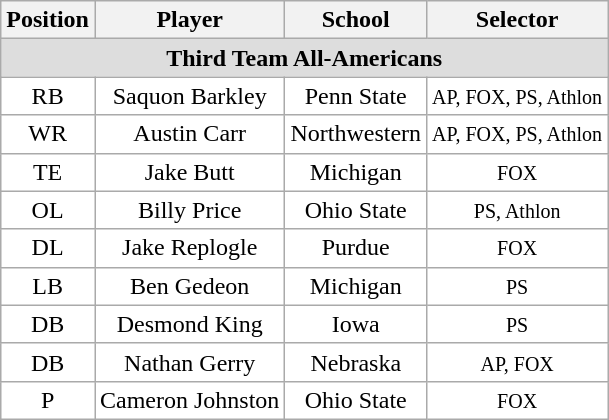<table class="wikitable">
<tr>
<th>Position</th>
<th>Player</th>
<th>School</th>
<th>Selector</th>
</tr>
<tr>
<td colspan="4" style="text-align:center; background:#ddd;"><strong>Third Team All-Americans</strong></td>
</tr>
<tr style="text-align:center;">
<td style="background:white">RB</td>
<td style="background:white">Saquon Barkley</td>
<td style="background:white">Penn State</td>
<td style="background:white"><small>AP, FOX, PS, Athlon</small></td>
</tr>
<tr style="text-align:center;">
<td style="background:white">WR</td>
<td style="background:white">Austin Carr</td>
<td style="background:white">Northwestern</td>
<td style="background:white"><small>AP, FOX, PS, Athlon</small></td>
</tr>
<tr style="text-align:center;">
<td style="background:white">TE</td>
<td style="background:white">Jake Butt</td>
<td style="background:white">Michigan</td>
<td style="background:white"><small>FOX</small></td>
</tr>
<tr style="text-align:center;">
<td style="background:white">OL</td>
<td style="background:white">Billy Price</td>
<td style="background:white">Ohio State</td>
<td style="background:white"><small>PS, Athlon</small></td>
</tr>
<tr style="text-align:center;">
<td style="background:white">DL</td>
<td style="background:white">Jake Replogle</td>
<td style="background:white">Purdue</td>
<td style="background:white"><small>FOX</small></td>
</tr>
<tr style="text-align:center;">
<td style="background:white">LB</td>
<td style="background:white">Ben Gedeon</td>
<td style="background:white">Michigan</td>
<td style="background:white"><small>PS</small></td>
</tr>
<tr style="text-align:center;">
<td style="background:white">DB</td>
<td style="background:white">Desmond King</td>
<td style="background:white">Iowa</td>
<td style="background:white"><small>PS</small></td>
</tr>
<tr style="text-align:center;">
<td style="background:white">DB</td>
<td style="background:white">Nathan Gerry</td>
<td style="background:white">Nebraska</td>
<td style="background:white"><small>AP, FOX</small></td>
</tr>
<tr style="text-align:center;">
<td style="background:white">P</td>
<td style="background:white">Cameron Johnston</td>
<td style="background:white">Ohio State</td>
<td style="background:white"><small>FOX</small></td>
</tr>
</table>
